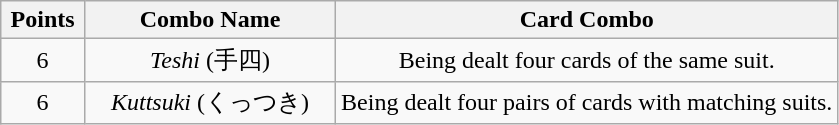<table class="wikitable">
<tr>
<th width = 10%>Points</th>
<th width = 30%>Combo Name</th>
<th width = 60%>Card Combo</th>
</tr>
<tr align="center">
<td>6</td>
<td><em>Teshi</em> (手四)</td>
<td>Being dealt four cards of the same suit.</td>
</tr>
<tr align="center">
<td>6</td>
<td><em>Kuttsuki</em> (くっつき)</td>
<td>Being dealt four pairs of cards with matching suits.</td>
</tr>
</table>
